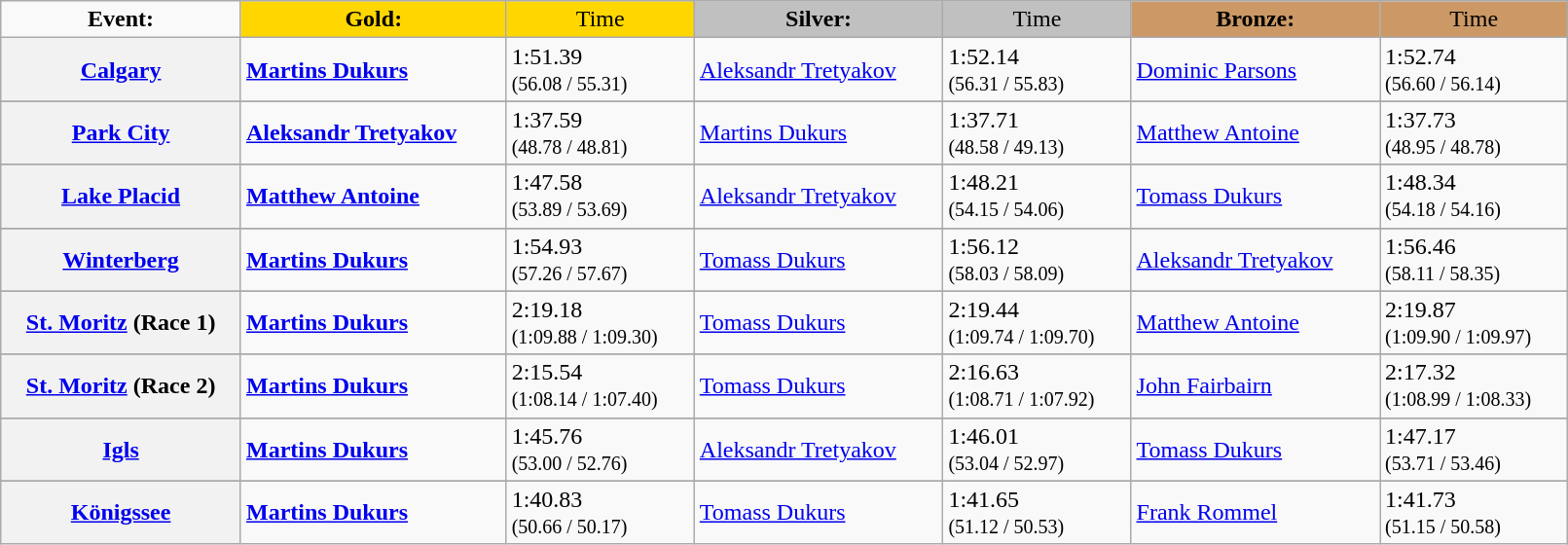<table class="wikitable plainrowheaders" width=85%>
<tr>
<td !scope="col" align="center"><strong>Event:</strong></td>
<td !scope="col" align="center" bgcolor="gold"><strong>Gold:</strong></td>
<td !scope="col" align="center" bgcolor="gold">Time</td>
<td !scope="col" align="center" bgcolor="silver"><strong>Silver:</strong></td>
<td !scope="col" align="center" bgcolor="silver">Time</td>
<td !scope="col" align="center" bgcolor="CC9966"><strong>Bronze:</strong></td>
<td !scope="col" align="center" bgcolor="CC9966">Time</td>
</tr>
<tr>
<th scope="row"><a href='#'>Calgary</a></th>
<td><strong><a href='#'>Martins Dukurs</a></strong><br><small></small></td>
<td>1:51.39<br><small>(56.08 / 55.31)</small></td>
<td><a href='#'>Aleksandr Tretyakov</a><br><small></small></td>
<td>1:52.14<br><small>(56.31 / 55.83)</small></td>
<td><a href='#'>Dominic Parsons</a><br><small></small></td>
<td>1:52.74<br><small>(56.60 / 56.14)</small></td>
</tr>
<tr>
</tr>
<tr>
<th scope="row"><a href='#'>Park City</a></th>
<td><strong><a href='#'>Aleksandr Tretyakov</a></strong><br><small></small></td>
<td>1:37.59<br><small>(48.78 / 48.81)</small></td>
<td><a href='#'>Martins Dukurs</a><br><small></small></td>
<td>1:37.71<br><small>(48.58 / 49.13)</small></td>
<td><a href='#'>Matthew Antoine</a><br><small></small></td>
<td>1:37.73<br><small>(48.95 / 48.78)</small></td>
</tr>
<tr>
</tr>
<tr>
<th scope="row"><a href='#'>Lake Placid</a></th>
<td><strong><a href='#'>Matthew Antoine</a></strong><br><small></small></td>
<td>1:47.58<br><small>(53.89 / 53.69)</small></td>
<td><a href='#'>Aleksandr Tretyakov</a><br><small></small></td>
<td>1:48.21<br><small>(54.15 / 54.06)</small></td>
<td><a href='#'>Tomass Dukurs</a><br><small></small></td>
<td>1:48.34<br><small>(54.18 / 54.16)</small></td>
</tr>
<tr>
</tr>
<tr>
<th scope="row"><a href='#'>Winterberg</a></th>
<td><strong><a href='#'>Martins Dukurs</a></strong><br><small></small></td>
<td>1:54.93<br><small>(57.26 / 57.67)</small></td>
<td><a href='#'>Tomass Dukurs</a><br><small></small></td>
<td>1:56.12<br><small>(58.03 / 58.09)</small></td>
<td><a href='#'>Aleksandr Tretyakov</a><br><small></small></td>
<td>1:56.46<br><small>(58.11 / 58.35)</small></td>
</tr>
<tr>
</tr>
<tr>
<th scope="row"><a href='#'>St. Moritz</a> (Race 1)</th>
<td><strong><a href='#'>Martins Dukurs</a></strong><br><small></small></td>
<td>2:19.18<br><small>(1:09.88 / 1:09.30)</small></td>
<td><a href='#'>Tomass Dukurs</a><br><small></small></td>
<td>2:19.44<br><small>(1:09.74 / 1:09.70)</small></td>
<td><a href='#'>Matthew Antoine</a><br><small></small></td>
<td>2:19.87<br><small>(1:09.90 / 1:09.97)</small></td>
</tr>
<tr>
</tr>
<tr>
<th scope="row"><a href='#'>St. Moritz</a> (Race 2)</th>
<td><strong><a href='#'>Martins Dukurs</a></strong><br><small></small></td>
<td>2:15.54<br><small>(1:08.14 / 1:07.40)</small></td>
<td><a href='#'>Tomass Dukurs</a><br><small></small></td>
<td>2:16.63<br><small>(1:08.71 / 1:07.92)</small></td>
<td><a href='#'>John Fairbairn</a><br><small></small></td>
<td>2:17.32<br><small>(1:08.99 / 1:08.33)</small></td>
</tr>
<tr>
</tr>
<tr>
<th scope="row"><a href='#'>Igls</a></th>
<td><strong><a href='#'>Martins Dukurs</a></strong><br><small></small></td>
<td>1:45.76<br><small>(53.00 / 52.76)</small></td>
<td><a href='#'>Aleksandr Tretyakov</a><br><small></small></td>
<td>1:46.01<br><small>(53.04 / 52.97)</small></td>
<td><a href='#'>Tomass Dukurs</a><br><small></small></td>
<td>1:47.17<br><small>(53.71 / 53.46)</small></td>
</tr>
<tr>
</tr>
<tr>
<th scope="row"><a href='#'>Königssee</a></th>
<td><strong><a href='#'>Martins Dukurs</a></strong><br><small></small></td>
<td>1:40.83<br><small>(50.66 / 50.17)</small></td>
<td><a href='#'>Tomass Dukurs</a><br><small></small></td>
<td>1:41.65<br><small>(51.12 / 50.53)</small></td>
<td><a href='#'>Frank Rommel</a><br><small></small></td>
<td>1:41.73<br><small>(51.15 / 50.58)</small></td>
</tr>
</table>
